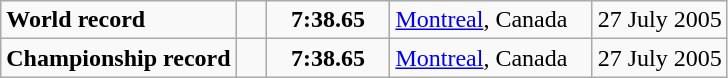<table class="wikitable">
<tr>
<td><strong>World record</strong></td>
<td style="padding-right:1em"></td>
<td style="text-align:center;padding-left:1em; padding-right:1em;"><strong>7:38.65</strong></td>
<td style="padding-right:1em"><a href='#'>Montreal</a>, Canada</td>
<td align=right>27 July 2005</td>
</tr>
<tr>
<td><strong>Championship record</strong></td>
<td style="padding-right:1em"></td>
<td style="text-align:center;padding-left:1em; padding-right:1em;"><strong>7:38.65</strong></td>
<td style="padding-right:1em"><a href='#'>Montreal</a>, Canada</td>
<td align=right>27 July 2005</td>
</tr>
</table>
